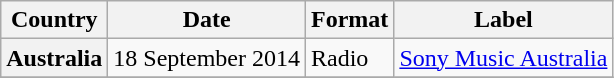<table class="wikitable plainrowheaders">
<tr>
<th scope="col">Country</th>
<th scope="col">Date</th>
<th scope="col">Format</th>
<th scope="col">Label</th>
</tr>
<tr>
<th scope="row">Australia</th>
<td>18 September 2014</td>
<td>Radio</td>
<td><a href='#'>Sony Music Australia</a></td>
</tr>
<tr>
</tr>
</table>
